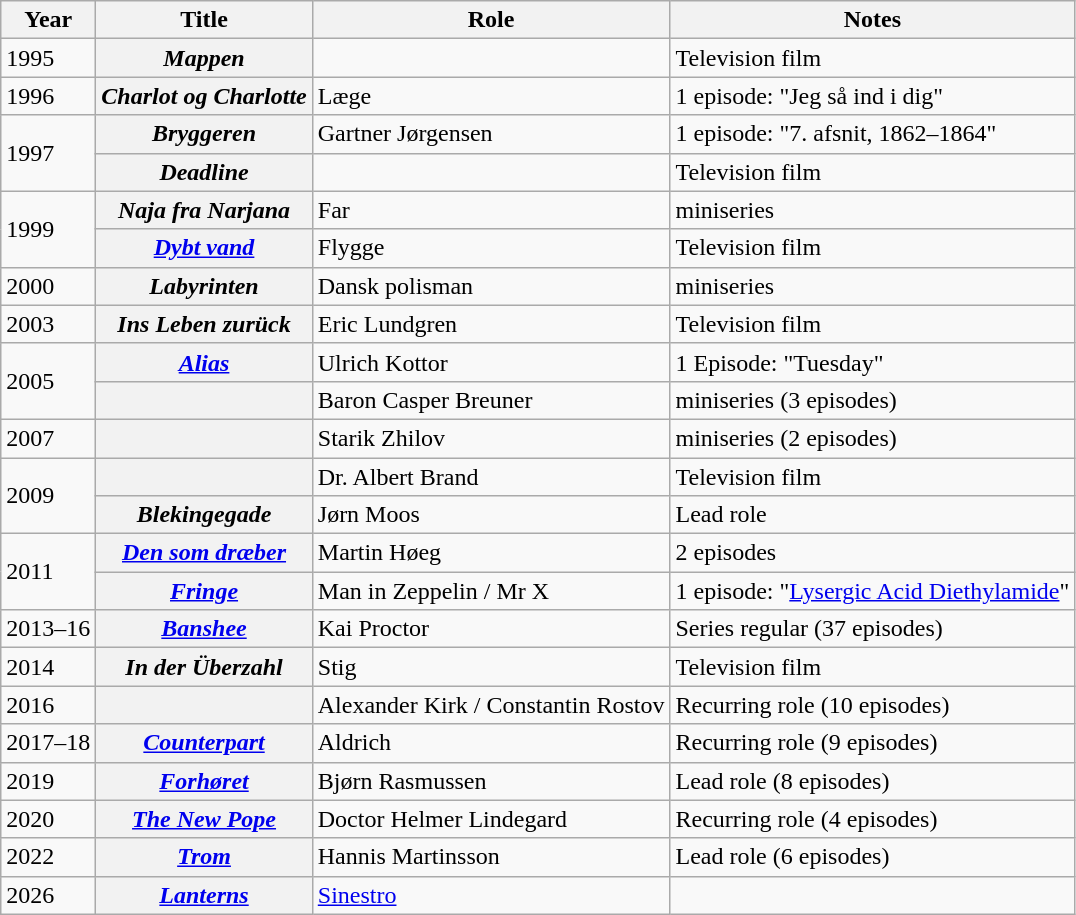<table class="wikitable plainrowheaders sortable">
<tr>
<th scope="col">Year</th>
<th scope="col">Title</th>
<th scope="col">Role</th>
<th scope="col" class="unsortable">Notes</th>
</tr>
<tr>
<td>1995</td>
<th scope="row"><em>Mappen</em></th>
<td></td>
<td>Television film</td>
</tr>
<tr>
<td>1996</td>
<th scope="row"><em>Charlot og Charlotte</em></th>
<td>Læge</td>
<td>1 episode: "Jeg så ind i dig"</td>
</tr>
<tr>
<td rowspan="2">1997</td>
<th scope="row"><em>Bryggeren</em></th>
<td>Gartner Jørgensen</td>
<td>1 episode: "7. afsnit, 1862–1864"</td>
</tr>
<tr>
<th scope="row"><em>Deadline</em></th>
<td></td>
<td>Television film</td>
</tr>
<tr>
<td rowspan="2">1999</td>
<th scope="row"><em>Naja fra Narjana</em></th>
<td>Far</td>
<td>miniseries</td>
</tr>
<tr>
<th scope="row"><em><a href='#'>Dybt vand</a></em></th>
<td>Flygge</td>
<td>Television film</td>
</tr>
<tr>
<td>2000</td>
<th scope="row"><em>Labyrinten</em></th>
<td>Dansk polisman</td>
<td>miniseries</td>
</tr>
<tr>
<td>2003</td>
<th scope="row"><em>Ins Leben zurück</em></th>
<td>Eric Lundgren</td>
<td>Television film</td>
</tr>
<tr>
<td rowspan="2">2005</td>
<th scope="row"><em><a href='#'>Alias</a></em></th>
<td>Ulrich Kottor</td>
<td>1 Episode: "Tuesday"</td>
</tr>
<tr>
<th scope="row"><em></em></th>
<td>Baron Casper Breuner</td>
<td>miniseries (3 episodes)</td>
</tr>
<tr>
<td>2007</td>
<th scope="row"><em></em></th>
<td>Starik Zhilov</td>
<td>miniseries (2 episodes)</td>
</tr>
<tr>
<td rowspan="2">2009</td>
<th scope="row"><em></em></th>
<td>Dr. Albert Brand</td>
<td>Television film</td>
</tr>
<tr>
<th scope="row"><em>Blekingegade</em></th>
<td>Jørn Moos</td>
<td>Lead role</td>
</tr>
<tr>
<td rowspan="2">2011</td>
<th scope="row"><em><a href='#'>Den som dræber</a></em></th>
<td>Martin Høeg</td>
<td>2 episodes</td>
</tr>
<tr>
<th scope="row"><em><a href='#'>Fringe</a></em></th>
<td>Man in Zeppelin / Mr X</td>
<td>1 episode: "<a href='#'>Lysergic Acid Diethylamide</a>"</td>
</tr>
<tr>
<td>2013–16</td>
<th scope="row"><em><a href='#'>Banshee</a></em></th>
<td>Kai Proctor</td>
<td>Series regular (37 episodes)</td>
</tr>
<tr>
<td>2014</td>
<th scope="row"><em>In der Überzahl</em></th>
<td>Stig</td>
<td>Television film</td>
</tr>
<tr>
<td>2016</td>
<th scope="row"><em></em></th>
<td>Alexander Kirk / Constantin Rostov</td>
<td>Recurring role (10 episodes)</td>
</tr>
<tr>
<td>2017–18</td>
<th scope="row"><em><a href='#'>Counterpart</a></em></th>
<td>Aldrich</td>
<td>Recurring role (9 episodes)</td>
</tr>
<tr>
<td>2019</td>
<th scope="row"><em><a href='#'>Forhøret</a></em></th>
<td>Bjørn Rasmussen</td>
<td>Lead role (8 episodes)</td>
</tr>
<tr>
<td>2020</td>
<th scope="row"><em><a href='#'>The New Pope</a></em></th>
<td>Doctor Helmer Lindegard</td>
<td>Recurring role (4 episodes)</td>
</tr>
<tr>
<td>2022</td>
<th scope="row"><em><a href='#'>Trom</a></em></th>
<td>Hannis Martinsson</td>
<td>Lead role (6 episodes)</td>
</tr>
<tr>
<td>2026</td>
<th scope="row"><em><a href='#'>Lanterns</a></em></th>
<td><a href='#'>Sinestro</a></td>
<td></td>
</tr>
</table>
